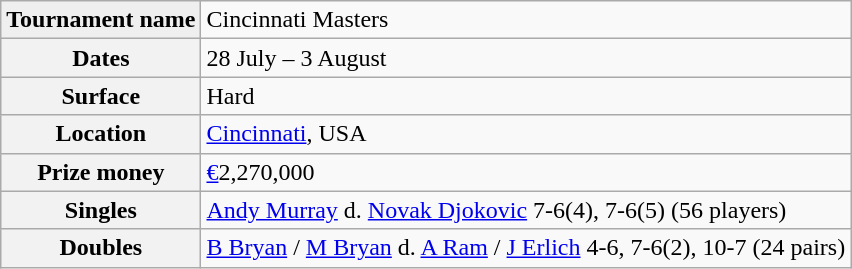<table class="wikitable">
<tr>
<td bgcolor="#EFEFEF"><strong>Tournament name</strong></td>
<td>Cincinnati Masters</td>
</tr>
<tr>
<th>Dates</th>
<td>28 July – 3 August</td>
</tr>
<tr>
<th>Surface</th>
<td>Hard</td>
</tr>
<tr>
<th>Location</th>
<td><a href='#'>Cincinnati</a>, USA</td>
</tr>
<tr>
<th>Prize money</th>
<td><a href='#'>€</a>2,270,000</td>
</tr>
<tr>
<th>Singles</th>
<td><a href='#'>Andy Murray</a> d. <a href='#'>Novak Djokovic</a> 7-6(4), 7-6(5) (56 players)</td>
</tr>
<tr>
<th>Doubles</th>
<td><a href='#'>B Bryan</a> / <a href='#'>M Bryan</a> d. <a href='#'>A Ram</a> / <a href='#'>J Erlich</a> 4-6, 7-6(2), 10-7  (24 pairs)</td>
</tr>
</table>
